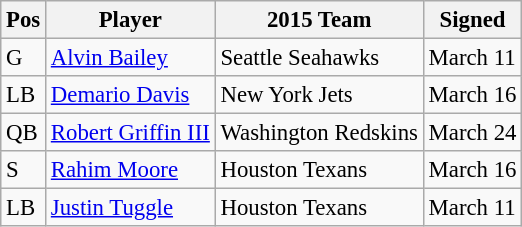<table class="wikitable" style="font-size: 95%;">
<tr>
<th>Pos</th>
<th>Player</th>
<th>2015 Team</th>
<th>Signed</th>
</tr>
<tr>
<td>G</td>
<td><a href='#'>Alvin Bailey</a></td>
<td>Seattle Seahawks</td>
<td>March 11</td>
</tr>
<tr>
<td>LB</td>
<td><a href='#'>Demario Davis</a></td>
<td>New York Jets</td>
<td>March 16</td>
</tr>
<tr>
<td>QB</td>
<td><a href='#'>Robert Griffin III</a></td>
<td>Washington Redskins</td>
<td>March 24</td>
</tr>
<tr>
<td>S</td>
<td><a href='#'>Rahim Moore</a></td>
<td>Houston Texans</td>
<td>March 16</td>
</tr>
<tr>
<td>LB</td>
<td><a href='#'>Justin Tuggle</a></td>
<td>Houston Texans</td>
<td>March 11</td>
</tr>
</table>
